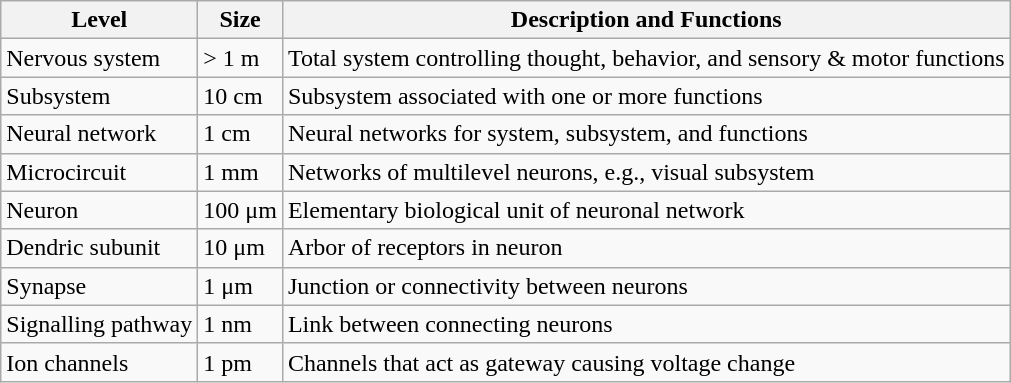<table class="wikitable">
<tr>
<th>Level</th>
<th>Size</th>
<th>Description and Functions</th>
</tr>
<tr>
<td>Nervous system</td>
<td>> 1 m</td>
<td>Total system controlling thought, behavior, and sensory & motor functions</td>
</tr>
<tr>
<td>Subsystem</td>
<td>10 cm</td>
<td>Subsystem associated with one or more functions</td>
</tr>
<tr>
<td>Neural network</td>
<td>1 cm</td>
<td>Neural networks for system, subsystem, and functions</td>
</tr>
<tr>
<td>Microcircuit</td>
<td>1 mm</td>
<td>Networks of multilevel neurons, e.g., visual subsystem</td>
</tr>
<tr>
<td>Neuron</td>
<td>100 μm</td>
<td>Elementary biological unit of neuronal network</td>
</tr>
<tr>
<td>Dendric subunit</td>
<td>10 μm</td>
<td>Arbor of receptors in neuron</td>
</tr>
<tr>
<td>Synapse</td>
<td>1 μm</td>
<td>Junction or connectivity between neurons</td>
</tr>
<tr>
<td>Signalling pathway</td>
<td>1 nm</td>
<td>Link between connecting neurons</td>
</tr>
<tr>
<td>Ion channels</td>
<td>1 pm</td>
<td>Channels that act as gateway causing voltage change</td>
</tr>
</table>
